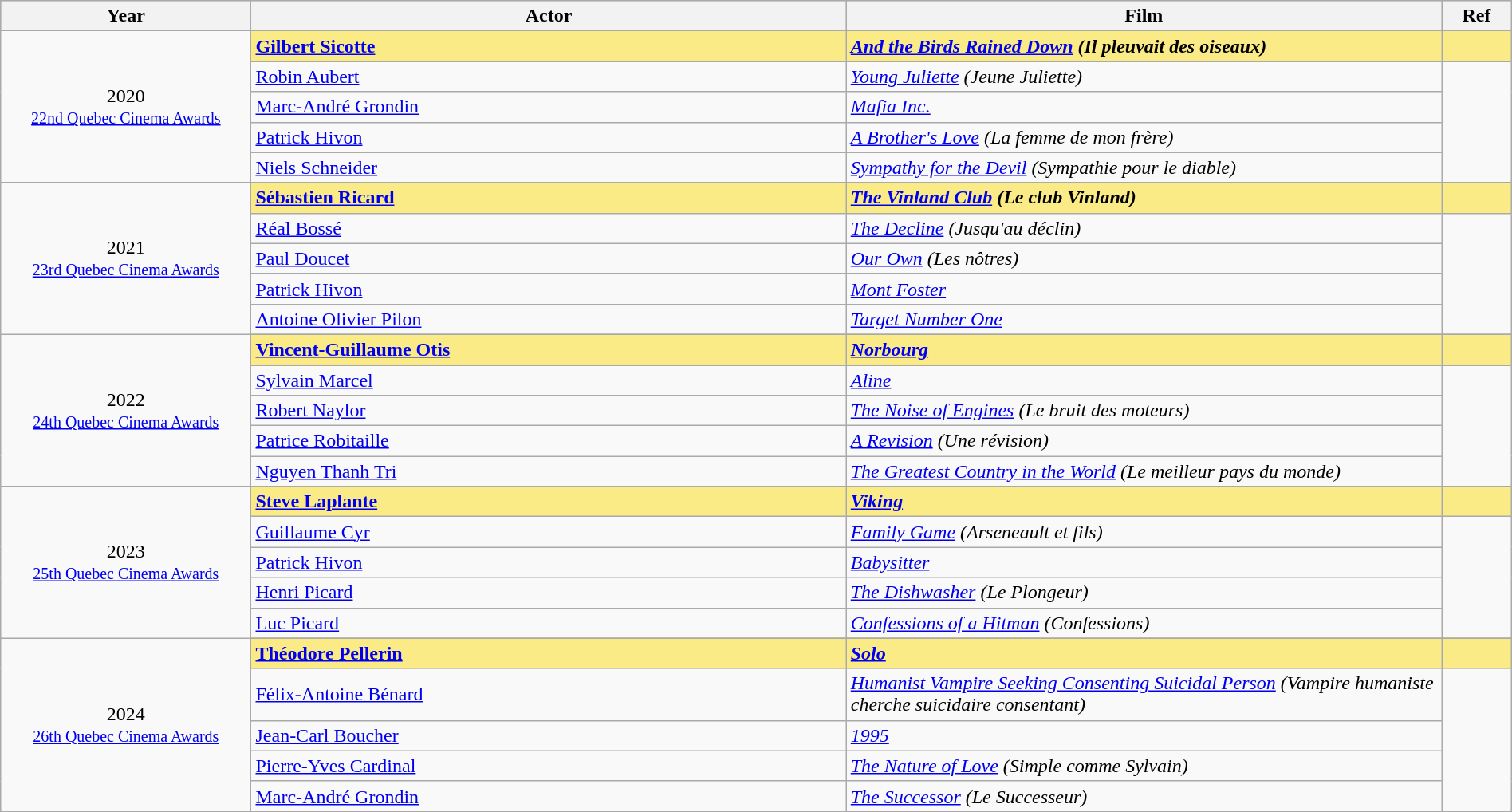<table class="wikitable" style="width:100%;">
<tr style="background:#bebebe;">
<th style="width:8%;">Year</th>
<th style="width:19%;">Actor</th>
<th style="width:19%;">Film</th>
<th style="width:2%;">Ref</th>
</tr>
<tr>
<td rowspan="6" align="center">2020 <br> <small><a href='#'>22nd Quebec Cinema Awards</a></small></td>
</tr>
<tr style="background:#FAEB86">
<td><strong><a href='#'>Gilbert Sicotte</a></strong></td>
<td><strong><em><a href='#'>And the Birds Rained Down</a> (Il pleuvait des oiseaux)</em></strong></td>
<td></td>
</tr>
<tr>
<td><a href='#'>Robin Aubert</a></td>
<td><em><a href='#'>Young Juliette</a> (Jeune Juliette)</em></td>
<td rowspan=4></td>
</tr>
<tr>
<td><a href='#'>Marc-André Grondin</a></td>
<td><em><a href='#'>Mafia Inc.</a></em></td>
</tr>
<tr>
<td><a href='#'>Patrick Hivon</a></td>
<td><em><a href='#'>A Brother's Love</a> (La femme de mon frère)</em></td>
</tr>
<tr>
<td><a href='#'>Niels Schneider</a></td>
<td><em><a href='#'>Sympathy for the Devil</a> (Sympathie pour le diable)</em></td>
</tr>
<tr>
<td rowspan="6" align="center">2021<br><small><a href='#'>23rd Quebec Cinema Awards</a></small></td>
</tr>
<tr style="background:#FAEB86">
<td><strong><a href='#'>Sébastien Ricard</a></strong></td>
<td><strong><em><a href='#'>The Vinland Club</a> (Le club Vinland)</em></strong></td>
<td></td>
</tr>
<tr>
<td><a href='#'>Réal Bossé</a></td>
<td><em><a href='#'>The Decline</a> (Jusqu'au déclin)</em></td>
<td rowspan=4></td>
</tr>
<tr>
<td><a href='#'>Paul Doucet</a></td>
<td><em><a href='#'>Our Own</a> (Les nôtres)</em></td>
</tr>
<tr>
<td><a href='#'>Patrick Hivon</a></td>
<td><em><a href='#'>Mont Foster</a></em></td>
</tr>
<tr>
<td><a href='#'>Antoine Olivier Pilon</a></td>
<td><em><a href='#'>Target Number One</a></em></td>
</tr>
<tr>
<td rowspan="6" align="center">2022<br><small><a href='#'>24th Quebec Cinema Awards</a></small></td>
</tr>
<tr style="background:#FAEB86">
<td><strong><a href='#'>Vincent-Guillaume Otis</a></strong></td>
<td><strong><em><a href='#'>Norbourg</a></em></strong></td>
<td></td>
</tr>
<tr>
<td><a href='#'>Sylvain Marcel</a></td>
<td><em><a href='#'>Aline</a></em></td>
<td rowspan=4></td>
</tr>
<tr>
<td><a href='#'>Robert Naylor</a></td>
<td><em><a href='#'>The Noise of Engines</a> (Le bruit des moteurs)</em></td>
</tr>
<tr>
<td><a href='#'>Patrice Robitaille</a></td>
<td><em><a href='#'>A Revision</a> (Une révision)</em></td>
</tr>
<tr>
<td><a href='#'>Nguyen Thanh Tri</a></td>
<td><em><a href='#'>The Greatest Country in the World</a> (Le meilleur pays du monde)</em></td>
</tr>
<tr>
<td rowspan="6" align="center">2023<br><small><a href='#'>25th Quebec Cinema Awards</a></small></td>
</tr>
<tr style="background:#FAEB86">
<td><strong><a href='#'>Steve Laplante</a></strong></td>
<td><strong><em><a href='#'>Viking</a></em></strong></td>
<td></td>
</tr>
<tr>
<td><a href='#'>Guillaume Cyr</a></td>
<td><em><a href='#'>Family Game</a> (Arseneault et fils)</em></td>
<td rowspan=4></td>
</tr>
<tr>
<td><a href='#'>Patrick Hivon</a></td>
<td><em><a href='#'>Babysitter</a></em></td>
</tr>
<tr>
<td><a href='#'>Henri Picard</a></td>
<td><em><a href='#'>The Dishwasher</a> (Le Plongeur)</em></td>
</tr>
<tr>
<td><a href='#'>Luc Picard</a></td>
<td><em><a href='#'>Confessions of a Hitman</a> (Confessions)</em></td>
</tr>
<tr>
<td rowspan="6" align="center">2024<br><small><a href='#'>26th Quebec Cinema Awards</a></small></td>
</tr>
<tr style="background:#FAEB86">
<td><strong><a href='#'>Théodore Pellerin</a></strong></td>
<td><strong><em><a href='#'>Solo</a></em></strong></td>
<td></td>
</tr>
<tr>
<td><a href='#'>Félix-Antoine Bénard</a></td>
<td><em><a href='#'>Humanist Vampire Seeking Consenting Suicidal Person</a> (Vampire humaniste cherche suicidaire consentant)</em></td>
<td rowspan=4></td>
</tr>
<tr>
<td><a href='#'>Jean-Carl Boucher</a></td>
<td><em><a href='#'>1995</a></em></td>
</tr>
<tr>
<td><a href='#'>Pierre-Yves Cardinal</a></td>
<td><em><a href='#'>The Nature of Love</a> (Simple comme Sylvain)</em></td>
</tr>
<tr>
<td><a href='#'>Marc-André Grondin</a></td>
<td><em><a href='#'>The Successor</a> (Le Successeur)</em></td>
</tr>
</table>
